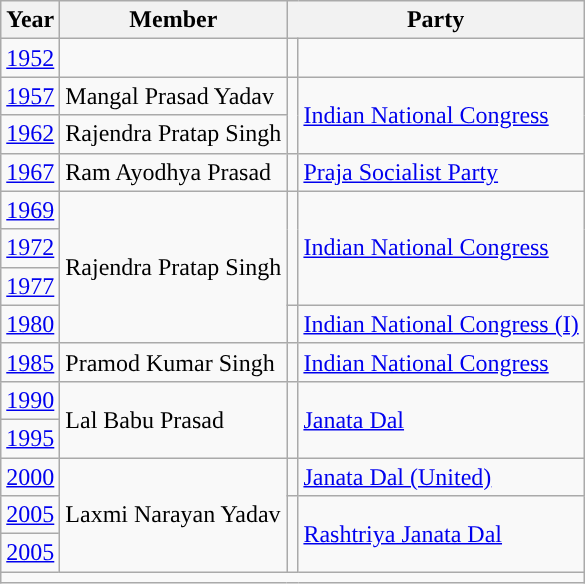<table class="wikitable">
<tr>
<th>Year</th>
<th>Member</th>
<th colspan="2">Party</th>
</tr>
<tr>
<td><a href='#'>1952</a></td>
<td></td>
<td></td>
<td></td>
</tr>
<tr>
<td><a href='#'>1957</a></td>
<td>Mangal Prasad Yadav</td>
<td rowspan="2" style="background-color: "></td>
<td rowspan="2"><a href='#'>Indian National Congress</a></td>
</tr>
<tr>
<td><a href='#'>1962</a></td>
<td>Rajendra Pratap Singh</td>
</tr>
<tr>
<td><a href='#'>1967</a></td>
<td>Ram Ayodhya Prasad</td>
<td style="background-color: "></td>
<td><a href='#'>Praja Socialist Party</a></td>
</tr>
<tr>
<td><a href='#'>1969</a></td>
<td rowspan="4">Rajendra Pratap Singh</td>
<td rowspan="3" style="background-color: "></td>
<td rowspan="3"><a href='#'>Indian National Congress</a></td>
</tr>
<tr>
<td><a href='#'>1972</a></td>
</tr>
<tr>
<td><a href='#'>1977</a></td>
</tr>
<tr>
<td><a href='#'>1980</a></td>
<td style="background-color: "></td>
<td><a href='#'>Indian National Congress (I)</a></td>
</tr>
<tr>
<td><a href='#'>1985</a></td>
<td>Pramod Kumar Singh</td>
<td style="background-color: "></td>
<td><a href='#'>Indian National Congress</a></td>
</tr>
<tr>
<td><a href='#'>1990</a></td>
<td rowspan="2">Lal Babu Prasad</td>
<td rowspan="2" style="background-color: "></td>
<td rowspan="2"><a href='#'>Janata Dal</a></td>
</tr>
<tr>
<td><a href='#'>1995</a></td>
</tr>
<tr>
<td><a href='#'>2000</a></td>
<td rowspan="3">Laxmi Narayan Yadav</td>
<td style="background-color: "></td>
<td><a href='#'>Janata Dal (United)</a></td>
</tr>
<tr>
<td><a href='#'>2005</a></td>
<td rowspan="2" style="background-color: "></td>
<td rowspan="2"><a href='#'>Rashtriya Janata Dal</a></td>
</tr>
<tr>
<td><a href='#'>2005</a></td>
</tr>
<tr>
<td colspan="4"></td>
</tr>
</table>
